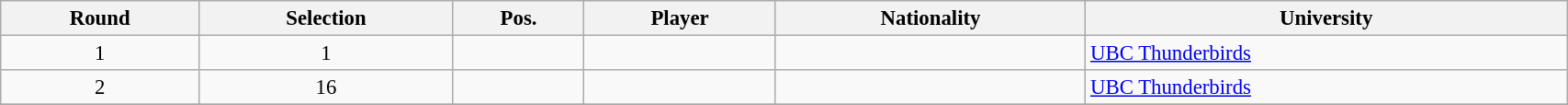<table class="wikitable sortable" style="width:90%; text-align:center; font-size:95%; text-align:left;">
<tr>
<th>Round</th>
<th>Selection</th>
<th>Pos.</th>
<th>Player</th>
<th>Nationality</th>
<th>University</th>
</tr>
<tr>
<td align=center>1</td>
<td align=center>1</td>
<td align=center></td>
<td></td>
<td></td>
<td><a href='#'>UBC Thunderbirds</a></td>
</tr>
<tr>
<td align=center>2</td>
<td align=center>16</td>
<td align=center></td>
<td></td>
<td></td>
<td><a href='#'>UBC Thunderbirds</a></td>
</tr>
<tr>
</tr>
</table>
